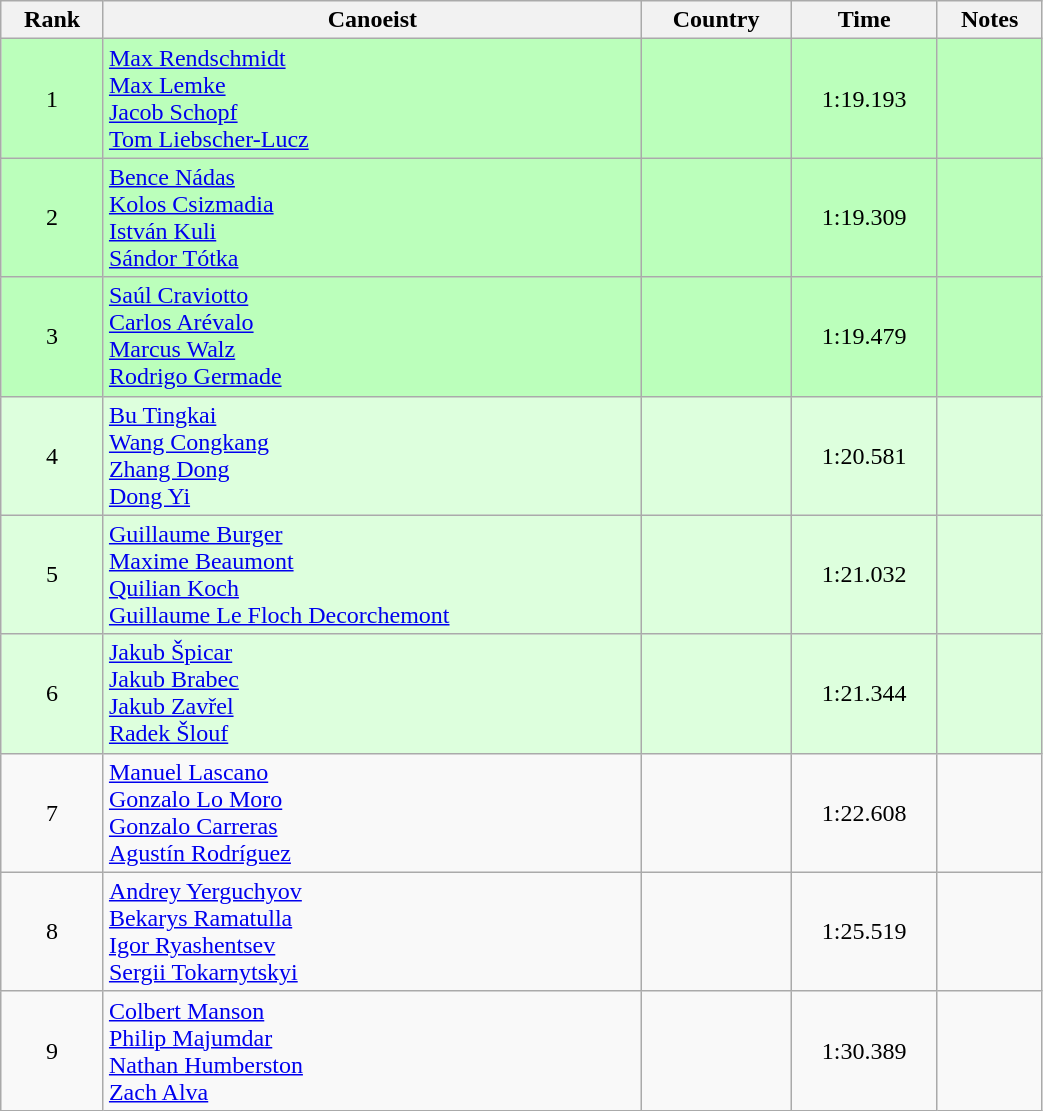<table class="wikitable" style="text-align:center;width: 55%">
<tr>
<th>Rank</th>
<th>Canoeist</th>
<th>Country</th>
<th>Time</th>
<th>Notes</th>
</tr>
<tr bgcolor=bbffbb>
<td>1</td>
<td align="left"><a href='#'>Max Rendschmidt</a><br><a href='#'>Max Lemke</a><br><a href='#'>Jacob Schopf</a><br><a href='#'>Tom Liebscher-Lucz</a></td>
<td align="left"></td>
<td>1:19.193</td>
<td></td>
</tr>
<tr bgcolor=bbffbb>
<td>2</td>
<td align="left"><a href='#'>Bence Nádas</a><br><a href='#'>Kolos Csizmadia</a><br><a href='#'>István Kuli</a><br><a href='#'>Sándor Tótka</a></td>
<td align="left"></td>
<td>1:19.309</td>
<td></td>
</tr>
<tr bgcolor=bbffbb>
<td>3</td>
<td align="left"><a href='#'>Saúl Craviotto</a><br><a href='#'>Carlos Arévalo</a><br><a href='#'>Marcus Walz</a><br><a href='#'>Rodrigo Germade</a></td>
<td align="left"></td>
<td>1:19.479</td>
<td></td>
</tr>
<tr bgcolor=ddffdd>
<td>4</td>
<td align="left"><a href='#'>Bu Tingkai</a><br><a href='#'>Wang Congkang</a><br><a href='#'>Zhang Dong</a><br><a href='#'>Dong Yi</a></td>
<td align="left"></td>
<td>1:20.581</td>
<td></td>
</tr>
<tr bgcolor=ddffdd>
<td>5</td>
<td align="left"><a href='#'>Guillaume Burger</a><br><a href='#'>Maxime Beaumont</a><br><a href='#'>Quilian Koch</a><br><a href='#'>Guillaume Le Floch Decorchemont</a></td>
<td align="left"></td>
<td>1:21.032</td>
<td></td>
</tr>
<tr bgcolor=ddffdd>
<td>6</td>
<td align="left"><a href='#'>Jakub Špicar</a><br><a href='#'>Jakub Brabec</a><br><a href='#'>Jakub Zavřel</a><br><a href='#'>Radek Šlouf</a></td>
<td align="left"></td>
<td>1:21.344</td>
<td></td>
</tr>
<tr>
<td>7</td>
<td align="left"><a href='#'>Manuel Lascano</a><br><a href='#'>Gonzalo Lo Moro</a><br><a href='#'>Gonzalo Carreras</a><br><a href='#'>Agustín Rodríguez</a></td>
<td align="left"></td>
<td>1:22.608</td>
<td></td>
</tr>
<tr>
<td>8</td>
<td align="left"><a href='#'>Andrey Yerguchyov</a><br><a href='#'>Bekarys Ramatulla</a><br><a href='#'>Igor Ryashentsev</a><br><a href='#'>Sergii Tokarnytskyi</a></td>
<td align="left"></td>
<td>1:25.519</td>
<td></td>
</tr>
<tr>
<td>9</td>
<td align="left"><a href='#'>Colbert Manson</a><br><a href='#'>Philip Majumdar</a><br><a href='#'>Nathan Humberston</a><br><a href='#'>Zach Alva</a></td>
<td align="left"></td>
<td>1:30.389</td>
<td></td>
</tr>
</table>
